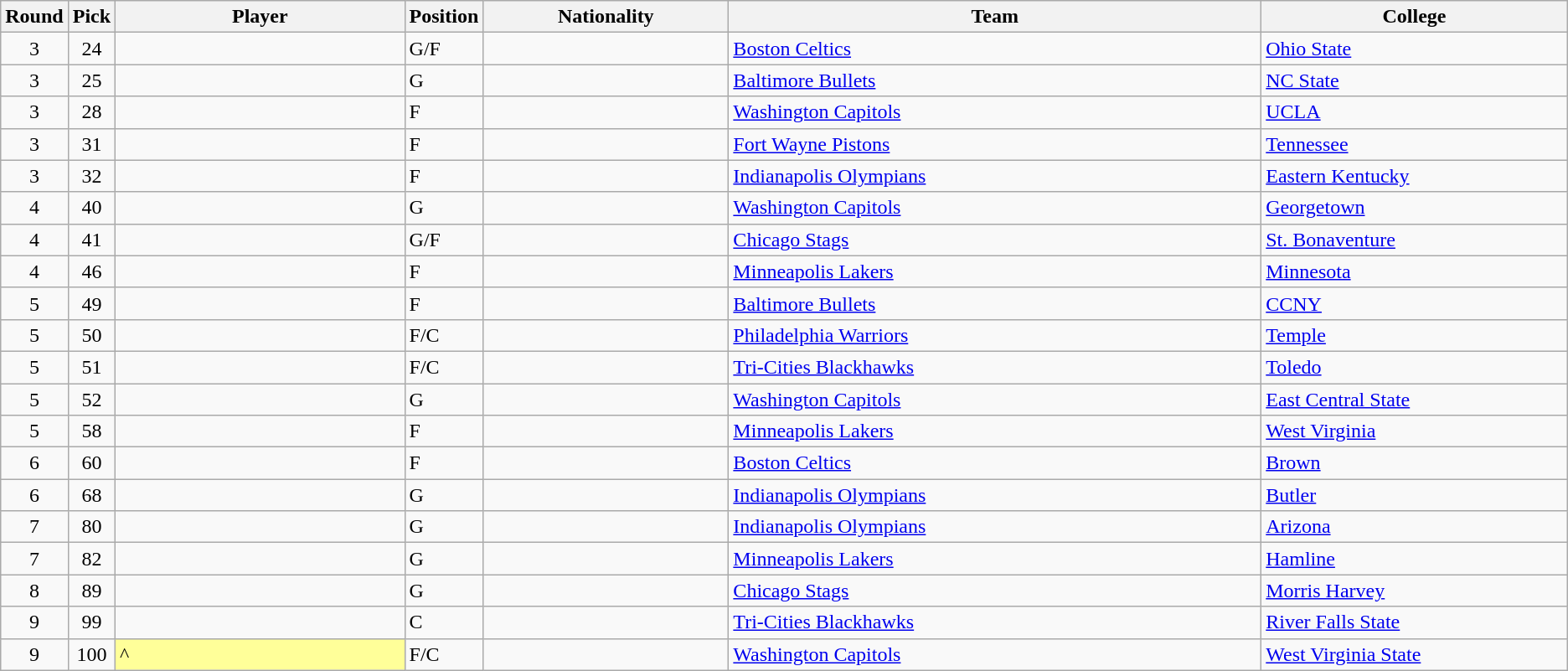<table class="wikitable sortable">
<tr>
<th width="1%">Round</th>
<th width="1%">Pick</th>
<th width="19%">Player</th>
<th width="1%">Position</th>
<th width="16%">Nationality</th>
<th width="35%">Team</th>
<th width="20%">College</th>
</tr>
<tr>
<td align=center>3</td>
<td align=center>24</td>
<td></td>
<td>G/F</td>
<td></td>
<td><a href='#'>Boston Celtics</a></td>
<td><a href='#'>Ohio State</a></td>
</tr>
<tr>
<td align=center>3</td>
<td align=center>25</td>
<td></td>
<td>G</td>
<td></td>
<td><a href='#'>Baltimore Bullets</a></td>
<td><a href='#'>NC State</a></td>
</tr>
<tr>
<td align=center>3</td>
<td align=center>28</td>
<td></td>
<td>F</td>
<td></td>
<td><a href='#'>Washington Capitols</a></td>
<td><a href='#'>UCLA</a></td>
</tr>
<tr>
<td align=center>3</td>
<td align=center>31</td>
<td></td>
<td>F</td>
<td></td>
<td><a href='#'>Fort Wayne Pistons</a></td>
<td><a href='#'>Tennessee</a></td>
</tr>
<tr>
<td align=center>3</td>
<td align=center>32</td>
<td></td>
<td>F</td>
<td></td>
<td><a href='#'>Indianapolis Olympians</a></td>
<td><a href='#'>Eastern Kentucky</a></td>
</tr>
<tr>
<td align=center>4</td>
<td align=center>40</td>
<td></td>
<td>G</td>
<td></td>
<td><a href='#'>Washington Capitols</a></td>
<td><a href='#'>Georgetown</a></td>
</tr>
<tr>
<td align=center>4</td>
<td align=center>41</td>
<td></td>
<td>G/F</td>
<td></td>
<td><a href='#'>Chicago Stags</a></td>
<td><a href='#'>St. Bonaventure</a></td>
</tr>
<tr>
<td align=center>4</td>
<td align=center>46</td>
<td></td>
<td>F</td>
<td></td>
<td><a href='#'>Minneapolis Lakers</a></td>
<td><a href='#'>Minnesota</a></td>
</tr>
<tr>
<td align=center>5</td>
<td align=center>49</td>
<td></td>
<td>F</td>
<td></td>
<td><a href='#'>Baltimore Bullets</a></td>
<td><a href='#'>CCNY</a></td>
</tr>
<tr>
<td align=center>5</td>
<td align=center>50</td>
<td></td>
<td>F/C</td>
<td></td>
<td><a href='#'>Philadelphia Warriors</a></td>
<td><a href='#'>Temple</a></td>
</tr>
<tr>
<td align=center>5</td>
<td align=center>51</td>
<td></td>
<td>F/C</td>
<td></td>
<td><a href='#'>Tri-Cities Blackhawks</a></td>
<td><a href='#'>Toledo</a></td>
</tr>
<tr>
<td align=center>5</td>
<td align=center>52</td>
<td></td>
<td>G</td>
<td></td>
<td><a href='#'>Washington Capitols</a></td>
<td><a href='#'>East Central State</a></td>
</tr>
<tr>
<td align=center>5</td>
<td align=center>58</td>
<td></td>
<td>F</td>
<td></td>
<td><a href='#'>Minneapolis Lakers</a></td>
<td><a href='#'>West Virginia</a></td>
</tr>
<tr>
<td align=center>6</td>
<td align=center>60</td>
<td></td>
<td>F</td>
<td></td>
<td><a href='#'>Boston Celtics</a></td>
<td><a href='#'>Brown</a></td>
</tr>
<tr>
<td align=center>6</td>
<td align=center>68</td>
<td></td>
<td>G</td>
<td></td>
<td><a href='#'>Indianapolis Olympians</a></td>
<td><a href='#'>Butler</a></td>
</tr>
<tr>
<td align=center>7</td>
<td align=center>80</td>
<td></td>
<td>G</td>
<td></td>
<td><a href='#'>Indianapolis Olympians</a></td>
<td><a href='#'>Arizona</a></td>
</tr>
<tr>
<td align=center>7</td>
<td align=center>82</td>
<td></td>
<td>G</td>
<td></td>
<td><a href='#'>Minneapolis Lakers</a></td>
<td><a href='#'>Hamline</a></td>
</tr>
<tr>
<td align=center>8</td>
<td align=center>89</td>
<td></td>
<td>G</td>
<td></td>
<td><a href='#'>Chicago Stags</a></td>
<td><a href='#'>Morris Harvey</a></td>
</tr>
<tr>
<td align=center>9</td>
<td align=center>99</td>
<td></td>
<td>C</td>
<td></td>
<td><a href='#'>Tri-Cities Blackhawks</a></td>
<td><a href='#'>River Falls State</a></td>
</tr>
<tr>
<td align=center>9</td>
<td align=center>100</td>
<td bgcolor="#FFFF99">^</td>
<td>F/C</td>
<td></td>
<td><a href='#'>Washington Capitols</a></td>
<td><a href='#'>West Virginia State</a></td>
</tr>
</table>
